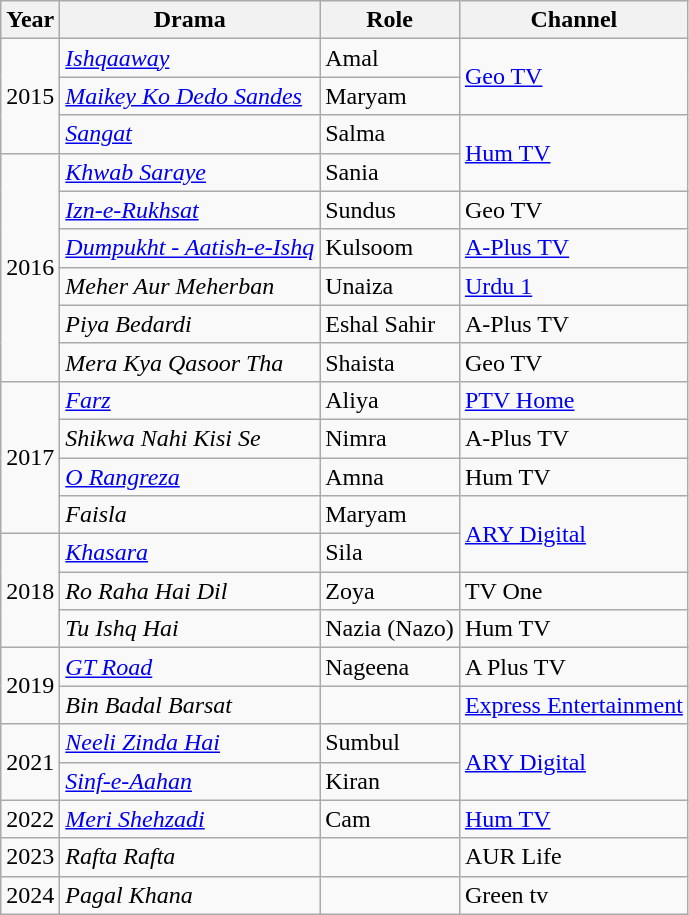<table class="wikitable sortable">
<tr>
<th>Year</th>
<th>Drama</th>
<th>Role</th>
<th>Channel</th>
</tr>
<tr>
<td rowspan=3>2015</td>
<td><em><a href='#'>Ishqaaway</a></em></td>
<td>Amal</td>
<td rowspan=2><a href='#'>Geo TV</a></td>
</tr>
<tr>
<td><em><a href='#'>Maikey Ko Dedo Sandes</a></em></td>
<td>Maryam</td>
</tr>
<tr>
<td><em><a href='#'>Sangat</a></em></td>
<td>Salma</td>
<td rowspan=2><a href='#'>Hum TV</a></td>
</tr>
<tr>
<td rowspan=6>2016</td>
<td><em><a href='#'>Khwab Saraye</a></em></td>
<td>Sania</td>
</tr>
<tr>
<td><em><a href='#'>Izn-e-Rukhsat</a></em></td>
<td>Sundus</td>
<td>Geo TV</td>
</tr>
<tr>
<td><em><a href='#'>Dumpukht - Aatish-e-Ishq</a></em></td>
<td>Kulsoom</td>
<td><a href='#'>A-Plus TV</a></td>
</tr>
<tr>
<td><em>Meher Aur Meherban</em></td>
<td>Unaiza</td>
<td><a href='#'>Urdu 1</a></td>
</tr>
<tr>
<td><em>Piya Bedardi</em></td>
<td>Eshal Sahir</td>
<td>A-Plus TV</td>
</tr>
<tr>
<td><em>Mera Kya Qasoor Tha</em></td>
<td>Shaista</td>
<td>Geo TV</td>
</tr>
<tr>
<td rowspan=4>2017</td>
<td><em><a href='#'>Farz</a></em></td>
<td>Aliya</td>
<td><a href='#'>PTV Home</a></td>
</tr>
<tr>
<td><em>Shikwa Nahi Kisi Se</em></td>
<td>Nimra</td>
<td>A-Plus TV</td>
</tr>
<tr>
<td><em><a href='#'>O Rangreza</a></em></td>
<td>Amna</td>
<td>Hum TV</td>
</tr>
<tr>
<td><em>Faisla</em></td>
<td>Maryam</td>
<td rowspan=2><a href='#'>ARY Digital</a></td>
</tr>
<tr>
<td rowspan=3>2018</td>
<td><em><a href='#'>Khasara</a></em></td>
<td>Sila</td>
</tr>
<tr>
<td><em>Ro Raha Hai Dil</em></td>
<td>Zoya</td>
<td>TV One</td>
</tr>
<tr>
<td><em>Tu Ishq Hai</em></td>
<td>Nazia (Nazo)</td>
<td>Hum TV</td>
</tr>
<tr>
<td rowspan=2>2019</td>
<td><em><a href='#'>GT Road</a></em></td>
<td>Nageena</td>
<td>A Plus TV</td>
</tr>
<tr>
<td><em>Bin Badal Barsat</em></td>
<td></td>
<td><a href='#'>Express Entertainment</a></td>
</tr>
<tr>
<td rowspan=2>2021</td>
<td><em><a href='#'>Neeli Zinda Hai</a></em></td>
<td>Sumbul</td>
<td rowspan=2><a href='#'>ARY Digital</a></td>
</tr>
<tr>
<td><em><a href='#'>Sinf-e-Aahan</a></em></td>
<td>Kiran</td>
</tr>
<tr>
<td>2022</td>
<td><em><a href='#'>Meri Shehzadi</a></em></td>
<td>Cam</td>
<td><a href='#'>Hum TV</a></td>
</tr>
<tr>
<td>2023</td>
<td><em>Rafta Rafta</em></td>
<td></td>
<td>AUR Life</td>
</tr>
<tr>
<td>2024</td>
<td><em>Pagal Khana</em></td>
<td></td>
<td>Green tv</td>
</tr>
</table>
